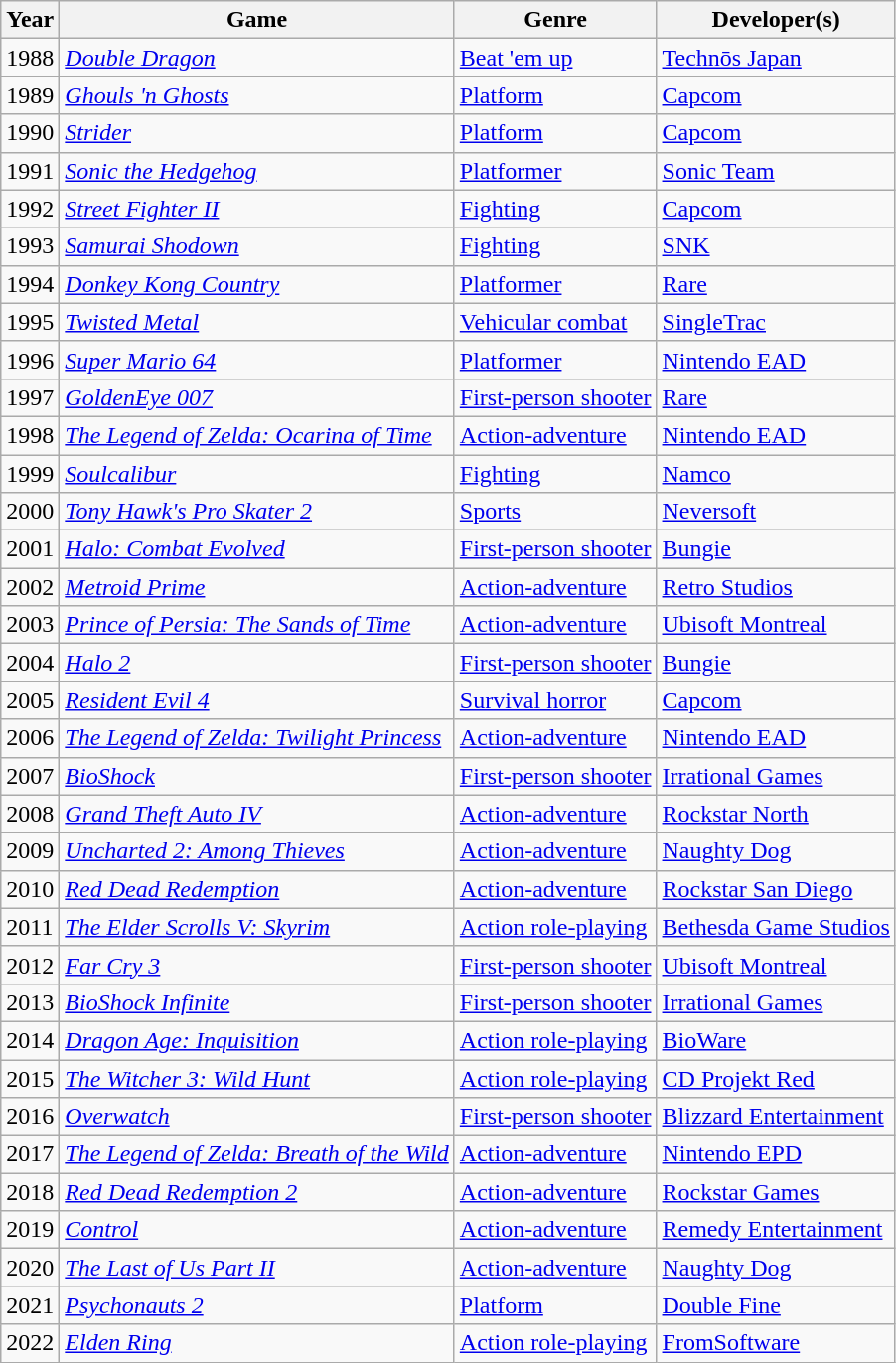<table class="wikitable">
<tr>
<th>Year</th>
<th>Game</th>
<th>Genre</th>
<th>Developer(s)</th>
</tr>
<tr>
<td>1988</td>
<td><em><a href='#'>Double Dragon</a></em></td>
<td><a href='#'>Beat 'em up</a></td>
<td><a href='#'>Technōs Japan</a></td>
</tr>
<tr>
<td>1989</td>
<td><em><a href='#'>Ghouls 'n Ghosts</a></em></td>
<td><a href='#'>Platform</a></td>
<td><a href='#'>Capcom</a></td>
</tr>
<tr>
<td>1990</td>
<td><em><a href='#'>Strider</a></em></td>
<td><a href='#'>Platform</a></td>
<td><a href='#'>Capcom</a></td>
</tr>
<tr>
<td>1991</td>
<td><em><a href='#'>Sonic the Hedgehog</a></em></td>
<td><a href='#'>Platformer</a></td>
<td><a href='#'>Sonic Team</a></td>
</tr>
<tr>
<td>1992</td>
<td><em><a href='#'>Street Fighter II</a></em></td>
<td><a href='#'>Fighting</a></td>
<td><a href='#'>Capcom</a></td>
</tr>
<tr>
<td>1993</td>
<td><em><a href='#'>Samurai Shodown</a></em></td>
<td><a href='#'>Fighting</a></td>
<td><a href='#'>SNK</a></td>
</tr>
<tr>
<td>1994</td>
<td><em><a href='#'>Donkey Kong Country</a></em></td>
<td><a href='#'>Platformer</a></td>
<td><a href='#'>Rare</a></td>
</tr>
<tr>
<td>1995</td>
<td><em><a href='#'>Twisted Metal</a></em></td>
<td><a href='#'>Vehicular combat</a></td>
<td><a href='#'>SingleTrac</a></td>
</tr>
<tr>
<td>1996</td>
<td><em><a href='#'>Super Mario 64</a></em></td>
<td><a href='#'>Platformer</a></td>
<td><a href='#'>Nintendo EAD</a></td>
</tr>
<tr>
<td>1997</td>
<td><em><a href='#'>GoldenEye 007</a></em></td>
<td><a href='#'>First-person shooter</a></td>
<td><a href='#'>Rare</a></td>
</tr>
<tr>
<td>1998</td>
<td><em><a href='#'>The Legend of Zelda: Ocarina of Time</a></em></td>
<td><a href='#'>Action-adventure</a></td>
<td><a href='#'>Nintendo EAD</a></td>
</tr>
<tr>
<td>1999</td>
<td><em><a href='#'>Soulcalibur</a></em></td>
<td><a href='#'>Fighting</a></td>
<td><a href='#'>Namco</a></td>
</tr>
<tr>
<td>2000</td>
<td><em><a href='#'>Tony Hawk's Pro Skater 2</a></em></td>
<td><a href='#'>Sports</a></td>
<td><a href='#'>Neversoft</a></td>
</tr>
<tr>
<td>2001</td>
<td><em><a href='#'>Halo: Combat Evolved</a></em></td>
<td><a href='#'>First-person shooter</a></td>
<td><a href='#'>Bungie</a></td>
</tr>
<tr>
<td>2002</td>
<td><em><a href='#'>Metroid Prime</a></em></td>
<td><a href='#'>Action-adventure</a></td>
<td><a href='#'>Retro Studios</a></td>
</tr>
<tr>
<td>2003</td>
<td><em><a href='#'>Prince of Persia: The Sands of Time</a></em></td>
<td><a href='#'>Action-adventure</a></td>
<td><a href='#'>Ubisoft Montreal</a></td>
</tr>
<tr>
<td>2004</td>
<td><em><a href='#'>Halo 2</a></em></td>
<td><a href='#'>First-person shooter</a></td>
<td><a href='#'>Bungie</a></td>
</tr>
<tr>
<td>2005</td>
<td><em><a href='#'>Resident Evil 4</a></em></td>
<td><a href='#'>Survival horror</a></td>
<td><a href='#'>Capcom</a></td>
</tr>
<tr>
<td>2006</td>
<td><em><a href='#'>The Legend of Zelda: Twilight Princess</a></em></td>
<td><a href='#'>Action-adventure</a></td>
<td><a href='#'>Nintendo EAD</a></td>
</tr>
<tr>
<td>2007</td>
<td><em><a href='#'>BioShock</a></em></td>
<td><a href='#'>First-person shooter</a></td>
<td><a href='#'>Irrational Games</a></td>
</tr>
<tr>
<td>2008</td>
<td><em><a href='#'>Grand Theft Auto IV</a></em></td>
<td><a href='#'>Action-adventure</a></td>
<td><a href='#'>Rockstar North</a></td>
</tr>
<tr>
<td>2009</td>
<td><em><a href='#'>Uncharted 2: Among Thieves</a></em></td>
<td><a href='#'>Action-adventure</a></td>
<td><a href='#'>Naughty Dog</a></td>
</tr>
<tr>
<td>2010</td>
<td><em><a href='#'>Red Dead Redemption</a></em></td>
<td><a href='#'>Action-adventure</a></td>
<td><a href='#'>Rockstar San Diego</a></td>
</tr>
<tr>
<td>2011</td>
<td><em><a href='#'>The Elder Scrolls V: Skyrim</a></em></td>
<td><a href='#'>Action role-playing</a></td>
<td><a href='#'>Bethesda Game Studios</a></td>
</tr>
<tr>
<td>2012</td>
<td><em><a href='#'>Far Cry 3</a></em></td>
<td><a href='#'>First-person shooter</a></td>
<td><a href='#'>Ubisoft Montreal</a></td>
</tr>
<tr>
<td>2013</td>
<td><em><a href='#'>BioShock Infinite</a></em></td>
<td><a href='#'>First-person shooter</a></td>
<td><a href='#'>Irrational Games</a></td>
</tr>
<tr>
<td>2014</td>
<td><em><a href='#'>Dragon Age: Inquisition</a></em></td>
<td><a href='#'>Action role-playing</a></td>
<td><a href='#'>BioWare</a></td>
</tr>
<tr>
<td>2015</td>
<td><em><a href='#'>The Witcher 3: Wild Hunt</a></em></td>
<td><a href='#'>Action role-playing</a></td>
<td><a href='#'>CD Projekt Red</a></td>
</tr>
<tr>
<td>2016</td>
<td><em><a href='#'>Overwatch</a></em></td>
<td><a href='#'>First-person shooter</a></td>
<td><a href='#'>Blizzard Entertainment</a></td>
</tr>
<tr>
<td>2017</td>
<td><em><a href='#'>The Legend of Zelda: Breath of the Wild</a></em></td>
<td><a href='#'>Action-adventure</a></td>
<td><a href='#'>Nintendo EPD</a></td>
</tr>
<tr>
<td>2018</td>
<td><em><a href='#'>Red Dead Redemption 2</a></em></td>
<td><a href='#'>Action-adventure</a></td>
<td><a href='#'>Rockstar Games</a></td>
</tr>
<tr>
<td>2019</td>
<td><em><a href='#'>Control</a></em></td>
<td><a href='#'>Action-adventure</a></td>
<td><a href='#'>Remedy Entertainment</a></td>
</tr>
<tr>
<td>2020</td>
<td><em><a href='#'>The Last of Us Part II</a></em></td>
<td><a href='#'>Action-adventure</a></td>
<td><a href='#'>Naughty Dog</a></td>
</tr>
<tr>
<td>2021</td>
<td><em><a href='#'>Psychonauts 2</a></em></td>
<td><a href='#'>Platform</a></td>
<td><a href='#'>Double Fine</a></td>
</tr>
<tr>
<td>2022</td>
<td><em><a href='#'>Elden Ring</a></em></td>
<td><a href='#'>Action role-playing</a></td>
<td><a href='#'>FromSoftware</a></td>
</tr>
</table>
